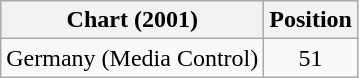<table class="wikitable">
<tr>
<th>Chart (2001)</th>
<th>Position</th>
</tr>
<tr>
<td>Germany (Media Control)</td>
<td style="text-align:center;">51</td>
</tr>
</table>
